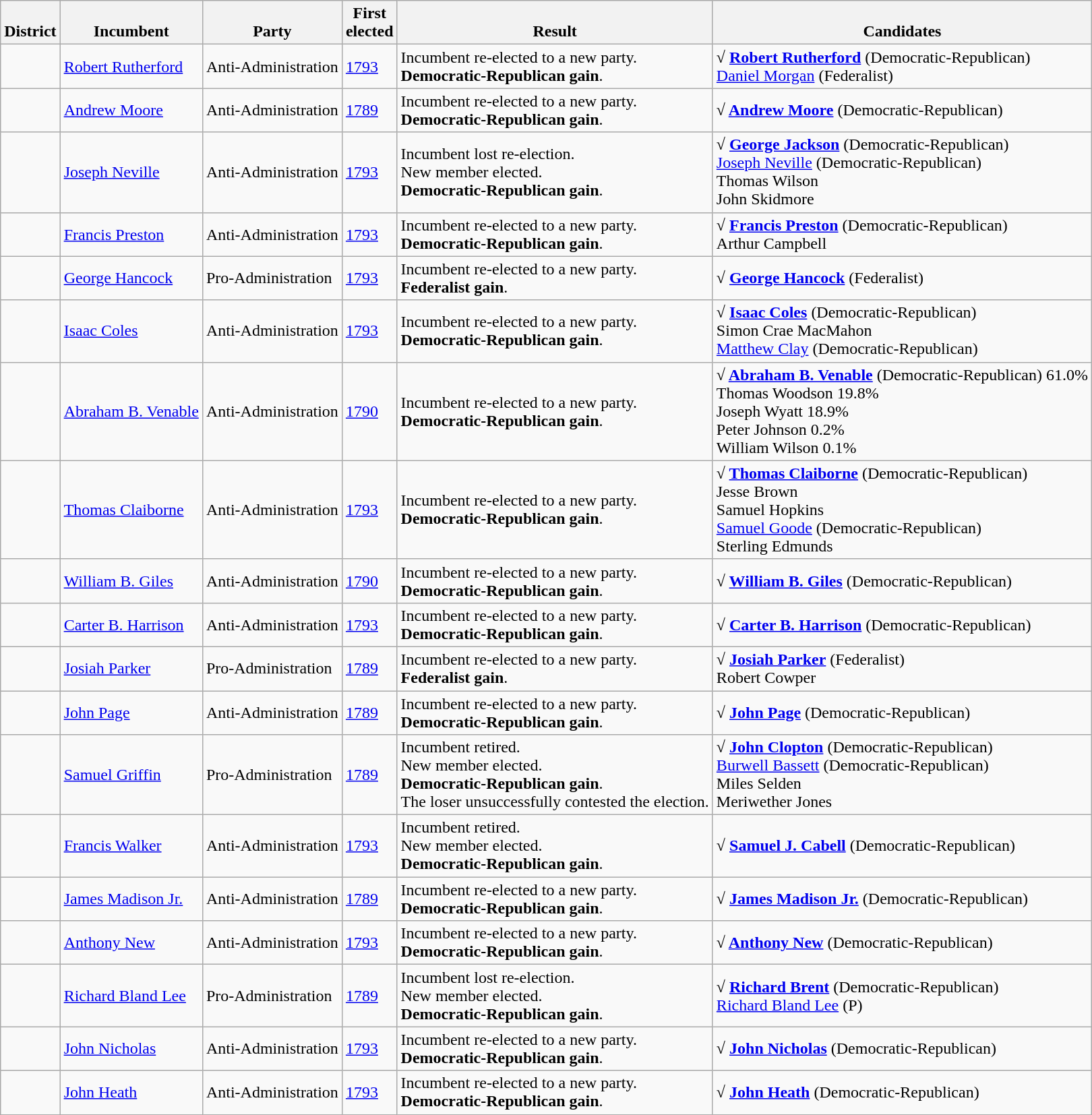<table class=wikitable>
<tr valign=bottom>
<th>District</th>
<th>Incumbent</th>
<th>Party</th>
<th>First<br>elected</th>
<th>Result</th>
<th>Candidates</th>
</tr>
<tr>
<td></td>
<td><a href='#'>Robert Rutherford</a></td>
<td>Anti-Administration</td>
<td><a href='#'>1793</a></td>
<td>Incumbent re-elected to a new party.<br><strong>Democratic-Republican gain</strong>.</td>
<td nowrap><strong>√ <a href='#'>Robert Rutherford</a></strong> (Democratic-Republican)<br><a href='#'>Daniel Morgan</a> (Federalist)</td>
</tr>
<tr>
<td></td>
<td><a href='#'>Andrew Moore</a></td>
<td>Anti-Administration</td>
<td><a href='#'>1789</a></td>
<td>Incumbent re-elected to a new party.<br><strong>Democratic-Republican gain</strong>.</td>
<td nowrap><strong>√ <a href='#'>Andrew Moore</a></strong> (Democratic-Republican)</td>
</tr>
<tr>
<td></td>
<td><a href='#'>Joseph Neville</a></td>
<td>Anti-Administration</td>
<td><a href='#'>1793</a></td>
<td>Incumbent lost re-election.<br>New member elected.<br><strong>Democratic-Republican gain</strong>.</td>
<td nowrap><strong>√ <a href='#'>George Jackson</a></strong> (Democratic-Republican)<br><a href='#'>Joseph Neville</a> (Democratic-Republican)<br>Thomas Wilson<br>John Skidmore</td>
</tr>
<tr>
<td></td>
<td><a href='#'>Francis Preston</a></td>
<td>Anti-Administration</td>
<td><a href='#'>1793</a></td>
<td>Incumbent re-elected to a new party.<br><strong>Democratic-Republican gain</strong>.</td>
<td nowrap><strong>√ <a href='#'>Francis Preston</a></strong> (Democratic-Republican)<br>Arthur Campbell</td>
</tr>
<tr>
<td></td>
<td><a href='#'>George Hancock</a></td>
<td>Pro-Administration</td>
<td><a href='#'>1793</a></td>
<td>Incumbent re-elected to a new party.<br><strong>Federalist gain</strong>.</td>
<td nowrap><strong>√ <a href='#'>George Hancock</a></strong> (Federalist)</td>
</tr>
<tr>
<td></td>
<td><a href='#'>Isaac Coles</a></td>
<td>Anti-Administration</td>
<td><a href='#'>1793</a></td>
<td>Incumbent re-elected to a new party.<br><strong>Democratic-Republican gain</strong>.</td>
<td nowrap><strong>√ <a href='#'>Isaac Coles</a></strong> (Democratic-Republican)<br>Simon Crae MacMahon<br><a href='#'>Matthew Clay</a> (Democratic-Republican)</td>
</tr>
<tr>
<td></td>
<td><a href='#'>Abraham B. Venable</a></td>
<td>Anti-Administration</td>
<td><a href='#'>1790</a></td>
<td>Incumbent re-elected to a new party.<br><strong>Democratic-Republican gain</strong>.</td>
<td nowrap><strong>√ <a href='#'>Abraham B. Venable</a></strong> (Democratic-Republican) 61.0%<br>Thomas Woodson 19.8%<br>Joseph Wyatt 18.9%<br>Peter Johnson 0.2%<br>William Wilson 0.1%</td>
</tr>
<tr>
<td></td>
<td><a href='#'>Thomas Claiborne</a></td>
<td>Anti-Administration</td>
<td><a href='#'>1793</a></td>
<td>Incumbent re-elected to a new party.<br><strong>Democratic-Republican gain</strong>.</td>
<td nowrap><strong>√ <a href='#'>Thomas Claiborne</a></strong> (Democratic-Republican)<br>Jesse Brown<br>Samuel Hopkins<br><a href='#'>Samuel Goode</a> (Democratic-Republican)<br>Sterling Edmunds</td>
</tr>
<tr>
<td></td>
<td><a href='#'>William B. Giles</a></td>
<td>Anti-Administration</td>
<td><a href='#'>1790</a></td>
<td>Incumbent re-elected to a new party.<br><strong>Democratic-Republican gain</strong>.</td>
<td nowrap><strong>√ <a href='#'>William B. Giles</a></strong> (Democratic-Republican)</td>
</tr>
<tr>
<td></td>
<td><a href='#'>Carter B. Harrison</a></td>
<td>Anti-Administration</td>
<td><a href='#'>1793</a></td>
<td>Incumbent re-elected to a new party.<br><strong>Democratic-Republican gain</strong>.</td>
<td nowrap><strong>√ <a href='#'>Carter B. Harrison</a></strong> (Democratic-Republican)</td>
</tr>
<tr>
<td></td>
<td><a href='#'>Josiah Parker</a></td>
<td>Pro-Administration</td>
<td><a href='#'>1789</a></td>
<td>Incumbent re-elected to a new party.<br><strong>Federalist gain</strong>.</td>
<td nowrap><strong>√ <a href='#'>Josiah Parker</a></strong> (Federalist)<br>Robert Cowper</td>
</tr>
<tr>
<td></td>
<td><a href='#'>John Page</a></td>
<td>Anti-Administration</td>
<td><a href='#'>1789</a></td>
<td>Incumbent re-elected to a new party.<br><strong>Democratic-Republican gain</strong>.</td>
<td nowrap><strong>√ <a href='#'>John Page</a></strong> (Democratic-Republican)</td>
</tr>
<tr>
<td></td>
<td><a href='#'>Samuel Griffin</a></td>
<td>Pro-Administration</td>
<td><a href='#'>1789</a></td>
<td>Incumbent retired.<br>New member elected.<br><strong>Democratic-Republican gain</strong>.<br>The loser unsuccessfully contested the election.</td>
<td nowrap><strong>√ <a href='#'>John Clopton</a></strong> (Democratic-Republican)<br><a href='#'>Burwell Bassett</a> (Democratic-Republican)<br>Miles Selden<br>Meriwether Jones</td>
</tr>
<tr>
<td></td>
<td><a href='#'>Francis Walker</a></td>
<td>Anti-Administration</td>
<td><a href='#'>1793</a></td>
<td>Incumbent retired.<br>New member elected.<br><strong>Democratic-Republican gain</strong>.</td>
<td nowrap><strong>√ <a href='#'>Samuel J. Cabell</a></strong> (Democratic-Republican)</td>
</tr>
<tr>
<td></td>
<td><a href='#'>James Madison Jr.</a></td>
<td>Anti-Administration</td>
<td><a href='#'>1789</a></td>
<td>Incumbent re-elected to a new party.<br><strong>Democratic-Republican gain</strong>.</td>
<td nowrap><strong>√ <a href='#'>James Madison Jr.</a></strong> (Democratic-Republican)</td>
</tr>
<tr>
<td></td>
<td><a href='#'>Anthony New</a></td>
<td>Anti-Administration</td>
<td><a href='#'>1793</a></td>
<td>Incumbent re-elected to a new party.<br><strong>Democratic-Republican gain</strong>.</td>
<td nowrap><strong>√ <a href='#'>Anthony New</a></strong> (Democratic-Republican)</td>
</tr>
<tr>
<td></td>
<td><a href='#'>Richard Bland Lee</a></td>
<td>Pro-Administration</td>
<td><a href='#'>1789</a></td>
<td>Incumbent lost re-election.<br>New member elected.<br><strong>Democratic-Republican gain</strong>.</td>
<td nowrap><strong>√ <a href='#'>Richard Brent</a></strong> (Democratic-Republican)<br><a href='#'>Richard Bland Lee</a> (P)</td>
</tr>
<tr>
<td></td>
<td><a href='#'>John Nicholas</a></td>
<td>Anti-Administration</td>
<td><a href='#'>1793</a></td>
<td>Incumbent re-elected to a new party.<br><strong>Democratic-Republican gain</strong>.</td>
<td nowrap><strong>√ <a href='#'>John Nicholas</a></strong> (Democratic-Republican)</td>
</tr>
<tr>
<td></td>
<td><a href='#'>John Heath</a></td>
<td>Anti-Administration</td>
<td><a href='#'>1793</a></td>
<td>Incumbent re-elected to a new party.<br><strong>Democratic-Republican gain</strong>.</td>
<td nowrap><strong>√ <a href='#'>John Heath</a></strong> (Democratic-Republican)</td>
</tr>
</table>
